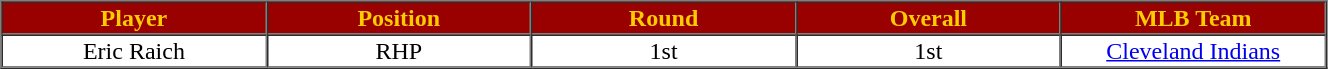<table cellpadding="1" border="1" cellspacing="0" style="width:70%;">
<tr>
<th style="background:#990000; width:20%;color:#FFCC00;">Player</th>
<th style="background:#990000; width:20%;color:#FFCC00;">Position</th>
<th style="background:#990000; width:20%;color:#FFCC00;">Round</th>
<th style="background:#990000; width:20%;color:#FFCC00;">Overall</th>
<th style="background:#990000; width:20%;color:#FFCC00;">MLB Team</th>
</tr>
<tr style="text-align:center;">
<td>Eric Raich</td>
<td>RHP</td>
<td>1st</td>
<td>1st</td>
<td><a href='#'>Cleveland Indians</a></td>
</tr>
</table>
